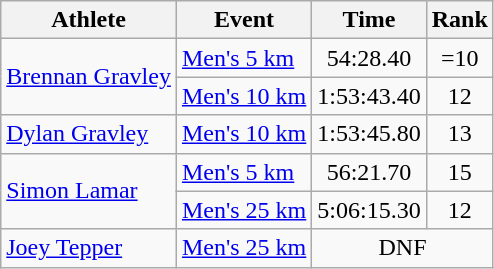<table class="wikitable">
<tr>
<th>Athlete</th>
<th>Event</th>
<th>Time</th>
<th>Rank</th>
</tr>
<tr align="center">
<td rowspan="2" align="left"><a href='#'>Brennan Gravley</a></td>
<td align="left"><a href='#'>Men's 5 km</a></td>
<td>54:28.40</td>
<td>=10</td>
</tr>
<tr align="center">
<td align="left"><a href='#'>Men's 10 km</a></td>
<td>1:53:43.40</td>
<td>12</td>
</tr>
<tr align="center">
<td align="left"><a href='#'>Dylan Gravley</a></td>
<td align="left"><a href='#'>Men's 10 km</a></td>
<td>1:53:45.80</td>
<td>13</td>
</tr>
<tr align="center">
<td rowspan="2" align="left"><a href='#'>Simon Lamar</a></td>
<td align="left"><a href='#'>Men's 5 km</a></td>
<td>56:21.70</td>
<td>15</td>
</tr>
<tr align="center">
<td align="left"><a href='#'>Men's 25 km</a></td>
<td>5:06:15.30</td>
<td>12</td>
</tr>
<tr align="center">
<td align="left"><a href='#'>Joey Tepper</a></td>
<td align="left"><a href='#'>Men's 25 km</a></td>
<td colspan="2">DNF</td>
</tr>
</table>
